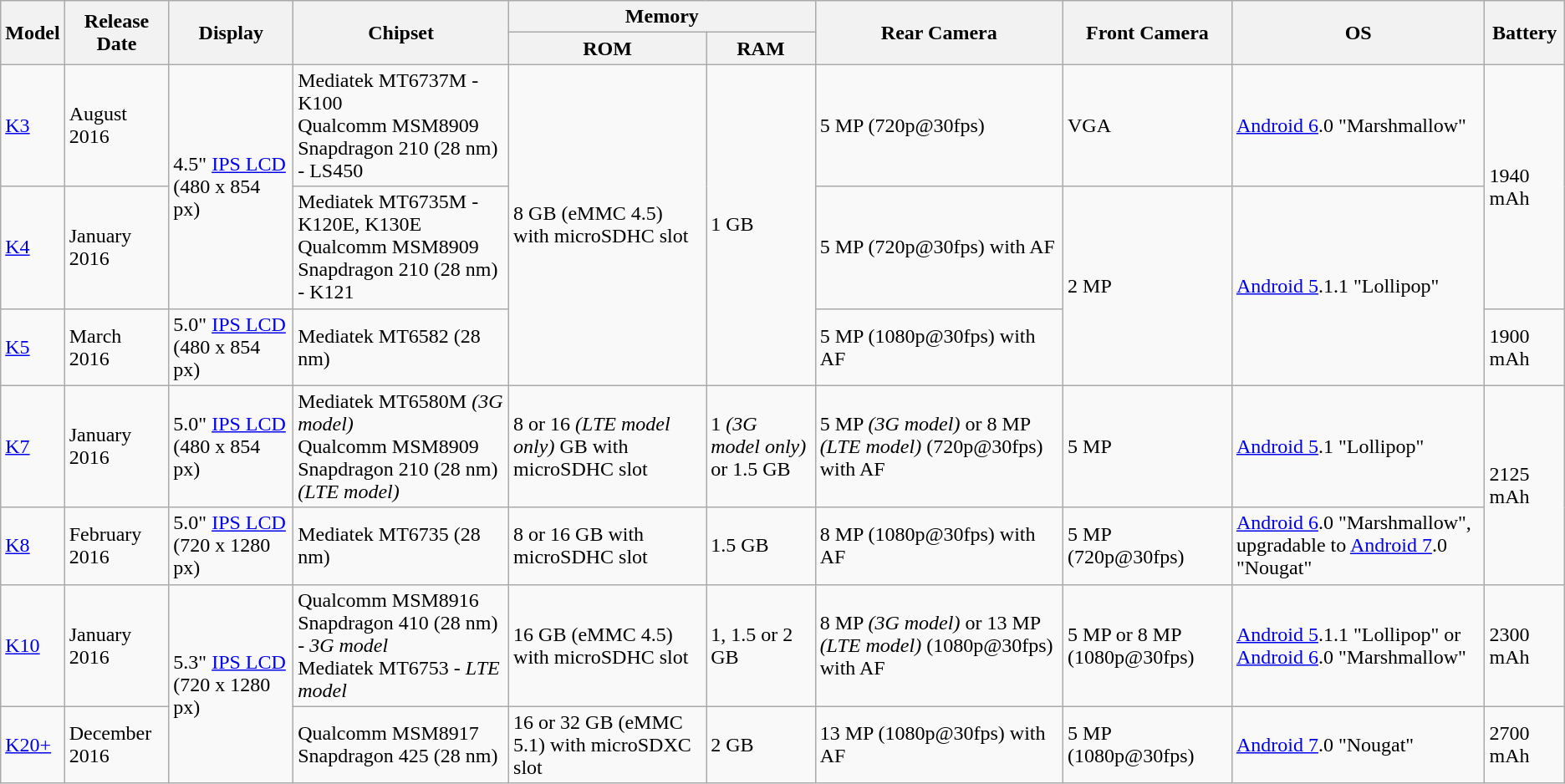<table class="wikitable sortable">
<tr>
<th rowspan="2">Model</th>
<th rowspan="2">Release Date</th>
<th rowspan="2">Display</th>
<th rowspan="2">Chipset</th>
<th colspan="2">Memory</th>
<th rowspan="2">Rear Camera</th>
<th rowspan="2">Front Camera</th>
<th rowspan="2">OS</th>
<th rowspan="2">Battery</th>
</tr>
<tr>
<th>ROM</th>
<th>RAM</th>
</tr>
<tr>
<td><a href='#'>K3</a></td>
<td>August 2016</td>
<td rowspan="2">4.5" <a href='#'>IPS LCD</a> (480 x 854 px)</td>
<td>Mediatek MT6737M - K100 <br> Qualcomm MSM8909 Snapdragon 210 (28 nm) - LS450</td>
<td rowspan="3">8 GB (eMMC 4.5) with microSDHC slot</td>
<td rowspan="3">1 GB</td>
<td>5 MP (720p@30fps)</td>
<td>VGA</td>
<td><a href='#'>Android 6</a>.0 "Marshmallow"</td>
<td rowspan="2">1940 mAh</td>
</tr>
<tr>
<td><a href='#'>K4</a></td>
<td>January 2016</td>
<td>Mediatek MT6735M - K120E, K130E <br> Qualcomm MSM8909 Snapdragon 210 (28 nm) - K121</td>
<td>5 MP (720p@30fps) with AF</td>
<td rowspan="2">2 MP</td>
<td rowspan="2"><a href='#'>Android 5</a>.1.1 "Lollipop"</td>
</tr>
<tr>
<td><a href='#'>K5</a></td>
<td>March 2016</td>
<td>5.0" <a href='#'>IPS LCD</a> (480 x 854 px)</td>
<td>Mediatek MT6582 (28 nm)</td>
<td>5 MP (1080p@30fps) with AF</td>
<td>1900 mAh</td>
</tr>
<tr>
<td><a href='#'>K7</a></td>
<td>January 2016</td>
<td>5.0" <a href='#'>IPS LCD</a> (480 x 854 px)</td>
<td>Mediatek MT6580M <em>(3G model)</em> <br> Qualcomm MSM8909 Snapdragon 210 (28 nm) <em>(LTE model)</em></td>
<td>8 or 16 <em>(LTE model only)</em> GB with microSDHC slot</td>
<td>1 <em>(3G model only)</em> or 1.5 GB</td>
<td>5 MP <em>(3G model)</em> or 8 MP <em>(LTE model)</em> (720p@30fps) with AF</td>
<td>5 MP</td>
<td><a href='#'>Android 5</a>.1 "Lollipop"</td>
<td rowspan="2">2125 mAh</td>
</tr>
<tr>
<td><a href='#'>K8</a></td>
<td>February 2016</td>
<td>5.0" <a href='#'>IPS LCD</a> (720 x 1280 px)</td>
<td>Mediatek MT6735 (28 nm)</td>
<td>8 or 16 GB with microSDHC slot</td>
<td>1.5 GB</td>
<td>8 MP (1080p@30fps) with AF</td>
<td>5 MP (720p@30fps)</td>
<td><a href='#'>Android 6</a>.0 "Marshmallow", upgradable to <a href='#'>Android 7</a>.0 "Nougat"</td>
</tr>
<tr>
<td><a href='#'>K10</a></td>
<td>January 2016</td>
<td rowspan="2">5.3" <a href='#'>IPS LCD</a> (720 x 1280 px)</td>
<td>Qualcomm MSM8916 Snapdragon 410 (28 nm) - <em>3G model</em> <br> Mediatek MT6753 - <em>LTE model</em></td>
<td>16 GB (eMMC 4.5) with microSDHC slot</td>
<td>1, 1.5 or 2 GB</td>
<td>8 MP <em>(3G model)</em> or 13 MP <em>(LTE model)</em> (1080p@30fps) with AF</td>
<td>5 MP or 8 MP (1080p@30fps)</td>
<td><a href='#'>Android 5</a>.1.1 "Lollipop" or <a href='#'>Android 6</a>.0 "Marshmallow"</td>
<td>2300 mAh</td>
</tr>
<tr>
<td><a href='#'>K20+</a></td>
<td>December 2016</td>
<td>Qualcomm MSM8917 Snapdragon 425 (28 nm)</td>
<td>16 or 32 GB (eMMC 5.1) with microSDXC slot</td>
<td>2 GB</td>
<td>13 MP (1080p@30fps) with AF</td>
<td>5 MP (1080p@30fps)</td>
<td><a href='#'>Android 7</a>.0 "Nougat"</td>
<td>2700 mAh</td>
</tr>
</table>
